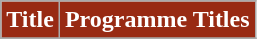<table class="wikitable plainrowheaders">
<tr>
<th scope="col" style="background:#982A13; color:white;">Title</th>
<th scope="col" style="background:#982A13; color:white;">Programme Titles</th>
</tr>
<tr>
</tr>
</table>
